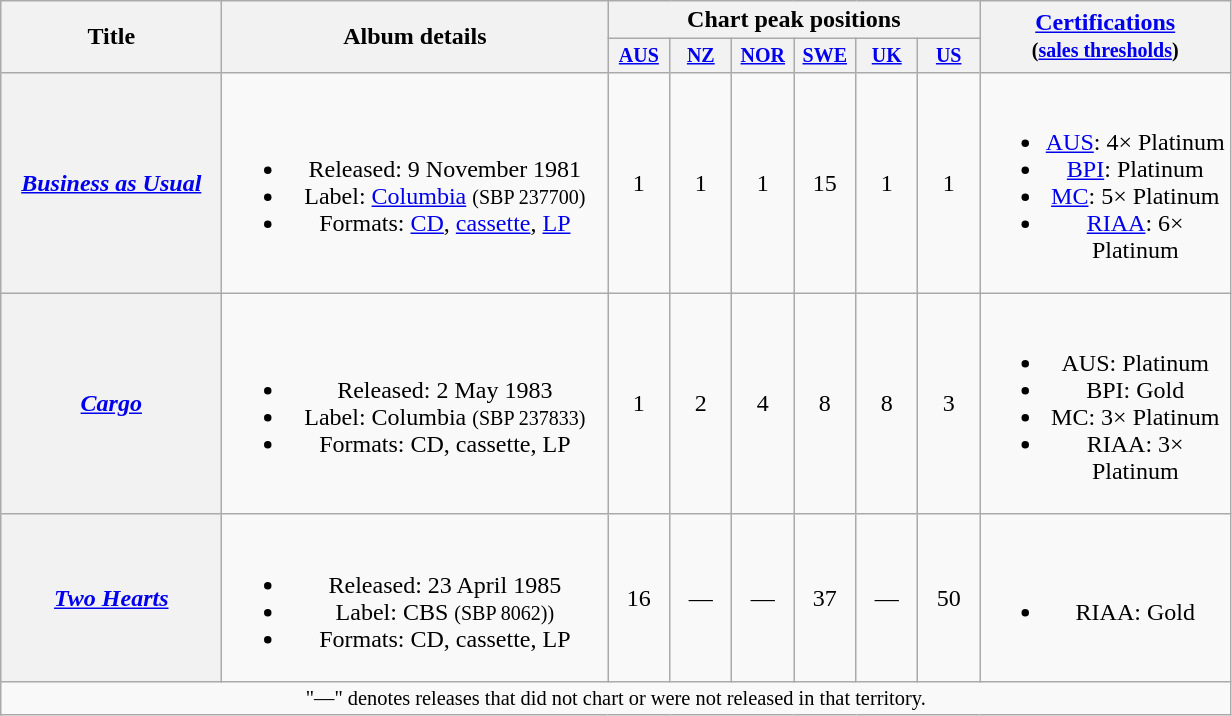<table class="wikitable plainrowheaders" border="1" style="text-align:center;">
<tr>
<th scope="col" width="140" rowspan="2">Title</th>
<th scope="col" width="250" rowspan="2">Album details</th>
<th scope="col" width="120" colspan="6">Chart peak positions</th>
<th scope="col" rowspan="2" width="160"><a href='#'>Certifications</a><br><small>(<a href='#'>sales thresholds</a>)</small></th>
</tr>
<tr style="font-size:smaller;">
<th width="35"><a href='#'>AUS</a><br></th>
<th width="35"><a href='#'>NZ</a><br></th>
<th width="35"><a href='#'>NOR</a><br></th>
<th width="35"><a href='#'>SWE</a><br></th>
<th width="35"><a href='#'>UK</a><br></th>
<th width="35"><a href='#'>US</a><br></th>
</tr>
<tr>
<th scope="row"><em><a href='#'>Business as Usual</a></em></th>
<td><br><ul><li>Released: 9 November 1981</li><li>Label: <a href='#'>Columbia</a> <small>(SBP 237700)</small></li><li>Formats: <a href='#'>CD</a>, <a href='#'>cassette</a>, <a href='#'>LP</a></li></ul></td>
<td>1</td>
<td>1</td>
<td>1</td>
<td>15</td>
<td>1</td>
<td>1</td>
<td><br><ul><li><a href='#'>AUS</a>: 4× Platinum</li><li><a href='#'>BPI</a>: Platinum</li><li><a href='#'>MC</a>: 5× Platinum</li><li><a href='#'>RIAA</a>: 6× Platinum</li></ul></td>
</tr>
<tr>
<th scope="row"><em><a href='#'>Cargo</a></em></th>
<td><br><ul><li>Released: 2 May 1983</li><li>Label: Columbia <small>(SBP 237833)</small></li><li>Formats: CD, cassette, LP</li></ul></td>
<td>1</td>
<td>2</td>
<td>4</td>
<td>8</td>
<td>8</td>
<td>3</td>
<td><br><ul><li>AUS: Platinum</li><li>BPI: Gold</li><li>MC: 3× Platinum</li><li>RIAA: 3× Platinum</li></ul></td>
</tr>
<tr>
<th scope="row"><em><a href='#'>Two Hearts</a></em></th>
<td><br><ul><li>Released: 23 April 1985</li><li>Label: CBS <small>(SBP 8062))</small></li><li>Formats: CD, cassette, LP</li></ul></td>
<td>16</td>
<td>—</td>
<td>—</td>
<td>37</td>
<td>—</td>
<td>50</td>
<td><br><ul><li>RIAA: Gold</li></ul></td>
</tr>
<tr>
<td align="center" colspan="11" style="font-size: 85%">"—" denotes releases that did not chart or were not released in that territory.</td>
</tr>
</table>
